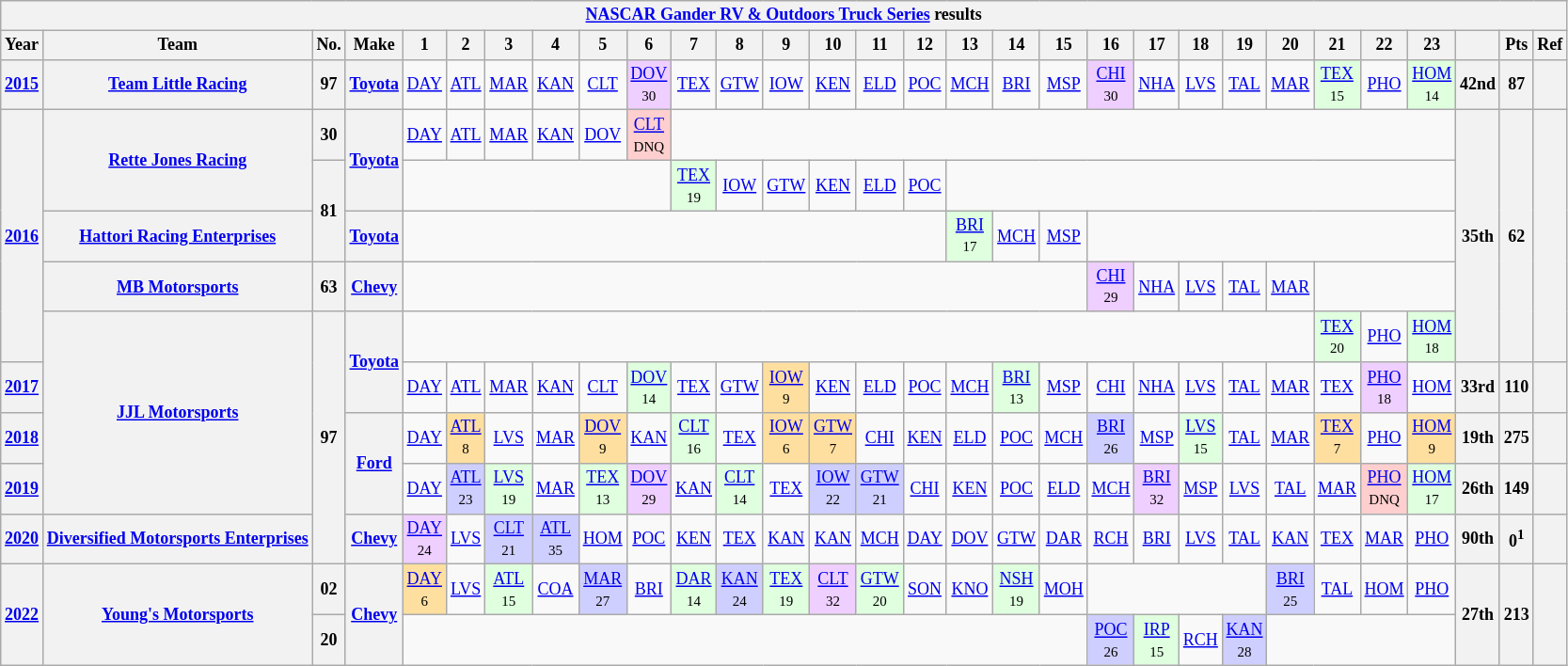<table class="wikitable" style="text-align:center; font-size:75%">
<tr>
<th colspan=45><a href='#'>NASCAR Gander RV & Outdoors Truck Series</a> results</th>
</tr>
<tr>
<th>Year</th>
<th>Team</th>
<th>No.</th>
<th>Make</th>
<th>1</th>
<th>2</th>
<th>3</th>
<th>4</th>
<th>5</th>
<th>6</th>
<th>7</th>
<th>8</th>
<th>9</th>
<th>10</th>
<th>11</th>
<th>12</th>
<th>13</th>
<th>14</th>
<th>15</th>
<th>16</th>
<th>17</th>
<th>18</th>
<th>19</th>
<th>20</th>
<th>21</th>
<th>22</th>
<th>23</th>
<th></th>
<th>Pts</th>
<th>Ref</th>
</tr>
<tr>
<th><a href='#'>2015</a></th>
<th><a href='#'>Team Little Racing</a></th>
<th>97</th>
<th><a href='#'>Toyota</a></th>
<td><a href='#'>DAY</a></td>
<td><a href='#'>ATL</a></td>
<td><a href='#'>MAR</a></td>
<td><a href='#'>KAN</a></td>
<td><a href='#'>CLT</a></td>
<td style="background:#EFCFFF;"><a href='#'>DOV</a><br><small>30</small></td>
<td><a href='#'>TEX</a></td>
<td><a href='#'>GTW</a></td>
<td><a href='#'>IOW</a></td>
<td><a href='#'>KEN</a></td>
<td><a href='#'>ELD</a></td>
<td><a href='#'>POC</a></td>
<td><a href='#'>MCH</a></td>
<td><a href='#'>BRI</a></td>
<td><a href='#'>MSP</a></td>
<td style="background:#EFCFFF;"><a href='#'>CHI</a><br><small>30</small></td>
<td><a href='#'>NHA</a></td>
<td><a href='#'>LVS</a></td>
<td><a href='#'>TAL</a></td>
<td><a href='#'>MAR</a></td>
<td style="background:#DFFFDF;"><a href='#'>TEX</a><br><small>15</small></td>
<td><a href='#'>PHO</a></td>
<td style="background:#DFFFDF;"><a href='#'>HOM</a><br><small>14</small></td>
<th>42nd</th>
<th>87</th>
<th></th>
</tr>
<tr>
<th rowspan=5><a href='#'>2016</a></th>
<th rowspan=2><a href='#'>Rette Jones Racing</a></th>
<th>30</th>
<th rowspan=2><a href='#'>Toyota</a></th>
<td><a href='#'>DAY</a></td>
<td><a href='#'>ATL</a></td>
<td><a href='#'>MAR</a></td>
<td><a href='#'>KAN</a></td>
<td><a href='#'>DOV</a></td>
<td style="background:#FFCFCF;"><a href='#'>CLT</a><br><small>DNQ</small></td>
<td colspan=17></td>
<th rowspan=5>35th</th>
<th rowspan=5>62</th>
<th rowspan=5></th>
</tr>
<tr>
<th rowspan=2>81</th>
<td colspan=6></td>
<td style="background:#DFFFDF;"><a href='#'>TEX</a><br><small>19</small></td>
<td><a href='#'>IOW</a></td>
<td><a href='#'>GTW</a></td>
<td><a href='#'>KEN</a></td>
<td><a href='#'>ELD</a></td>
<td><a href='#'>POC</a></td>
<td colspan=11></td>
</tr>
<tr>
<th><a href='#'>Hattori Racing Enterprises</a></th>
<th><a href='#'>Toyota</a></th>
<td colspan=12></td>
<td style="background:#DFFFDF;"><a href='#'>BRI</a><br><small>17</small></td>
<td><a href='#'>MCH</a></td>
<td><a href='#'>MSP</a></td>
<td colspan=8></td>
</tr>
<tr>
<th><a href='#'>MB Motorsports</a></th>
<th>63</th>
<th><a href='#'>Chevy</a></th>
<td colspan=15></td>
<td style="background:#EFCFFF;"><a href='#'>CHI</a><br><small>29</small></td>
<td><a href='#'>NHA</a></td>
<td><a href='#'>LVS</a></td>
<td><a href='#'>TAL</a></td>
<td><a href='#'>MAR</a></td>
<td colspan=3></td>
</tr>
<tr>
<th rowspan=4><a href='#'>JJL Motorsports</a></th>
<th rowspan=5>97</th>
<th rowspan=2><a href='#'>Toyota</a></th>
<td colspan=20></td>
<td style="background:#DFFFDF;"><a href='#'>TEX</a><br><small>20</small></td>
<td><a href='#'>PHO</a></td>
<td style="background:#DFFFDF;"><a href='#'>HOM</a><br><small>18</small></td>
</tr>
<tr>
<th><a href='#'>2017</a></th>
<td><a href='#'>DAY</a></td>
<td><a href='#'>ATL</a></td>
<td><a href='#'>MAR</a></td>
<td><a href='#'>KAN</a></td>
<td><a href='#'>CLT</a></td>
<td style="background:#DFFFDF;"><a href='#'>DOV</a><br><small>14</small></td>
<td><a href='#'>TEX</a></td>
<td><a href='#'>GTW</a></td>
<td style="background:#FFDF9F;"><a href='#'>IOW</a><br><small>9</small></td>
<td><a href='#'>KEN</a></td>
<td><a href='#'>ELD</a></td>
<td><a href='#'>POC</a></td>
<td><a href='#'>MCH</a></td>
<td style="background:#DFFFDF;"><a href='#'>BRI</a><br><small>13</small></td>
<td><a href='#'>MSP</a></td>
<td><a href='#'>CHI</a></td>
<td><a href='#'>NHA</a></td>
<td><a href='#'>LVS</a></td>
<td><a href='#'>TAL</a></td>
<td><a href='#'>MAR</a></td>
<td><a href='#'>TEX</a></td>
<td style="background:#EFCFFF;"><a href='#'>PHO</a><br><small>18</small></td>
<td><a href='#'>HOM</a></td>
<th>33rd</th>
<th>110</th>
<th></th>
</tr>
<tr>
<th><a href='#'>2018</a></th>
<th rowspan=2><a href='#'>Ford</a></th>
<td><a href='#'>DAY</a></td>
<td style="background:#FFDF9F;"><a href='#'>ATL</a><br><small>8</small></td>
<td><a href='#'>LVS</a></td>
<td><a href='#'>MAR</a></td>
<td style="background:#FFDF9F;"><a href='#'>DOV</a><br><small>9</small></td>
<td><a href='#'>KAN</a></td>
<td style="background:#DFFFDF;"><a href='#'>CLT</a><br><small>16</small></td>
<td><a href='#'>TEX</a></td>
<td style="background:#FFDF9F;"><a href='#'>IOW</a><br><small>6</small></td>
<td style="background:#FFDF9F;"><a href='#'>GTW</a><br><small>7</small></td>
<td><a href='#'>CHI</a></td>
<td><a href='#'>KEN</a></td>
<td><a href='#'>ELD</a></td>
<td><a href='#'>POC</a></td>
<td><a href='#'>MCH</a></td>
<td style="background:#CFCFFF;"><a href='#'>BRI</a><br><small>26</small></td>
<td><a href='#'>MSP</a></td>
<td style="background:#DFFFDF;"><a href='#'>LVS</a><br><small>15</small></td>
<td><a href='#'>TAL</a></td>
<td><a href='#'>MAR</a></td>
<td style="background:#FFDF9F;"><a href='#'>TEX</a><br><small>7</small></td>
<td><a href='#'>PHO</a></td>
<td style="background:#FFDF9F;"><a href='#'>HOM</a><br><small>9</small></td>
<th>19th</th>
<th>275</th>
<th></th>
</tr>
<tr>
<th><a href='#'>2019</a></th>
<td><a href='#'>DAY</a></td>
<td style="background:#CFCFFF;"><a href='#'>ATL</a><br><small>23</small></td>
<td style="background:#DFFFDF;"><a href='#'>LVS</a><br><small>19</small></td>
<td><a href='#'>MAR</a></td>
<td style="background:#DFFFDF;"><a href='#'>TEX</a><br><small>13</small></td>
<td style="background:#EFCFFF;"><a href='#'>DOV</a><br><small>29</small></td>
<td><a href='#'>KAN</a></td>
<td style="background:#DFFFDF;"><a href='#'>CLT</a><br><small>14</small></td>
<td><a href='#'>TEX</a></td>
<td style="background:#CFCFFF;"><a href='#'>IOW</a><br><small>22</small></td>
<td style="background:#CFCFFF;"><a href='#'>GTW</a><br><small>21</small></td>
<td><a href='#'>CHI</a></td>
<td><a href='#'>KEN</a></td>
<td><a href='#'>POC</a></td>
<td><a href='#'>ELD</a></td>
<td><a href='#'>MCH</a></td>
<td style="background:#EFCFFF;"><a href='#'>BRI</a><br><small>32</small></td>
<td><a href='#'>MSP</a></td>
<td><a href='#'>LVS</a></td>
<td><a href='#'>TAL</a></td>
<td><a href='#'>MAR</a></td>
<td style="background:#FFCFCF;"><a href='#'>PHO</a><br><small>DNQ</small></td>
<td style="background:#DFFFDF;"><a href='#'>HOM</a><br><small>17</small></td>
<th>26th</th>
<th>149</th>
<th></th>
</tr>
<tr>
<th><a href='#'>2020</a></th>
<th><a href='#'>Diversified Motorsports Enterprises</a></th>
<th><a href='#'>Chevy</a></th>
<td style="background:#EFCFFF;"><a href='#'>DAY</a><br><small>24</small></td>
<td><a href='#'>LVS</a></td>
<td style="background:#CFCFFF;"><a href='#'>CLT</a><br><small>21</small></td>
<td style="background:#CFCFFF;"><a href='#'>ATL</a><br><small>35</small></td>
<td><a href='#'>HOM</a></td>
<td><a href='#'>POC</a></td>
<td><a href='#'>KEN</a></td>
<td><a href='#'>TEX</a></td>
<td><a href='#'>KAN</a></td>
<td><a href='#'>KAN</a></td>
<td><a href='#'>MCH</a></td>
<td><a href='#'>DAY</a></td>
<td><a href='#'>DOV</a></td>
<td><a href='#'>GTW</a></td>
<td><a href='#'>DAR</a></td>
<td><a href='#'>RCH</a></td>
<td><a href='#'>BRI</a></td>
<td><a href='#'>LVS</a></td>
<td><a href='#'>TAL</a></td>
<td><a href='#'>KAN</a></td>
<td><a href='#'>TEX</a></td>
<td><a href='#'>MAR</a></td>
<td><a href='#'>PHO</a></td>
<th>90th</th>
<th>0<sup>1</sup></th>
<th></th>
</tr>
<tr>
<th rowspan=2><a href='#'>2022</a></th>
<th rowspan=2><a href='#'>Young's Motorsports</a></th>
<th>02</th>
<th rowspan=2><a href='#'>Chevy</a></th>
<td style="background:#FFDF9F;"><a href='#'>DAY</a><br><small>6</small></td>
<td><a href='#'>LVS</a></td>
<td style="background:#DFFFDF;"><a href='#'>ATL</a><br><small>15</small></td>
<td><a href='#'>COA</a></td>
<td style="background:#CFCFFF;"><a href='#'>MAR</a><br><small>27</small></td>
<td><a href='#'>BRI</a></td>
<td style="background:#DFFFDF;"><a href='#'>DAR</a><br><small>14</small></td>
<td style="background:#CFCFFF;"><a href='#'>KAN</a><br><small>24</small></td>
<td style="background:#DFFFDF;"><a href='#'>TEX</a><br><small>19</small></td>
<td style="background:#EFCFFF;"><a href='#'>CLT</a><br><small>32</small></td>
<td style="background:#DFFFDF;"><a href='#'>GTW</a><br><small>20</small></td>
<td><a href='#'>SON</a></td>
<td><a href='#'>KNO</a></td>
<td style="background:#DFFFDF;"><a href='#'>NSH</a><br><small>19</small></td>
<td><a href='#'>MOH</a></td>
<td colspan=4></td>
<td style="background:#CFCFFF;"><a href='#'>BRI</a><br><small>25</small></td>
<td><a href='#'>TAL</a></td>
<td><a href='#'>HOM</a></td>
<td><a href='#'>PHO</a></td>
<th rowspan=2>27th</th>
<th rowspan=2>213</th>
<th rowspan=2></th>
</tr>
<tr>
<th>20</th>
<td colspan=15></td>
<td style="background:#CFCFFF;"><a href='#'>POC</a><br><small>26</small></td>
<td style="background:#DFFFDF;"><a href='#'>IRP</a><br><small>15</small></td>
<td><a href='#'>RCH</a></td>
<td style="background:#CFCFFF;"><a href='#'>KAN</a><br><small>28</small></td>
<td colspan=4></td>
</tr>
</table>
